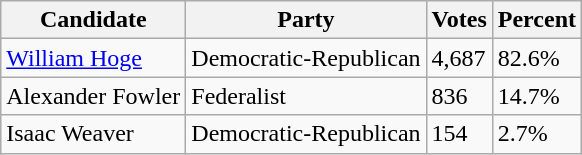<table class=wikitable>
<tr>
<th>Candidate</th>
<th>Party</th>
<th>Votes</th>
<th>Percent</th>
</tr>
<tr>
<td><a href='#'>William Hoge</a></td>
<td>Democratic-Republican</td>
<td>4,687</td>
<td>82.6%</td>
</tr>
<tr>
<td>Alexander Fowler</td>
<td>Federalist</td>
<td>836</td>
<td>14.7%</td>
</tr>
<tr>
<td>Isaac Weaver</td>
<td>Democratic-Republican</td>
<td>154</td>
<td>2.7%</td>
</tr>
</table>
